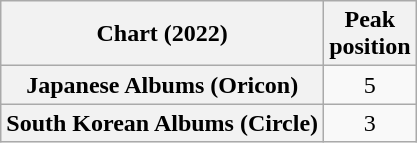<table class="wikitable sortable plainrowheaders" style="text-align:center">
<tr>
<th scope="col">Chart (2022)</th>
<th scope="col">Peak<br>position</th>
</tr>
<tr>
<th scope="row">Japanese Albums (Oricon)</th>
<td>5</td>
</tr>
<tr>
<th scope="row">South Korean Albums (Circle)</th>
<td>3</td>
</tr>
</table>
